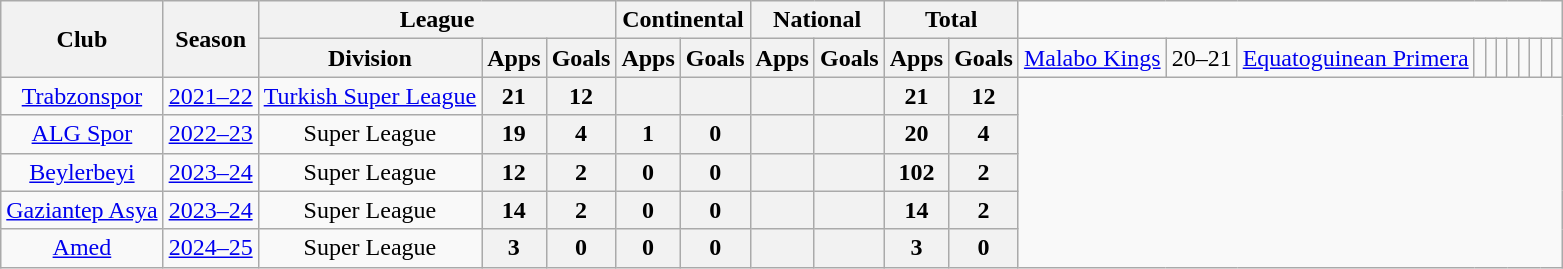<table class="wikitable" style="text-align: center;">
<tr>
<th rowspan=2>Club</th>
<th rowspan=2>Season</th>
<th colspan=3>League</th>
<th colspan=2>Continental</th>
<th colspan=2>National</th>
<th colspan=2>Total</th>
</tr>
<tr>
<th>Division</th>
<th>Apps</th>
<th>Goals</th>
<th>Apps</th>
<th>Goals</th>
<th>Apps</th>
<th>Goals</th>
<th>Apps</th>
<th>Goals</th>
<td><a href='#'>Malabo Kings</a></td>
<td>20–21</td>
<td><a href='#'>Equatoguinean Primera</a></td>
<td></td>
<td></td>
<td></td>
<td></td>
<td></td>
<td></td>
<td></td>
<td></td>
</tr>
<tr>
<td><a href='#'>Trabzonspor</a></td>
<td><a href='#'>2021–22</a></td>
<td><a href='#'>Turkish Super League</a></td>
<th>21</th>
<th>12</th>
<th></th>
<th></th>
<th></th>
<th></th>
<th>21</th>
<th>12</th>
</tr>
<tr>
<td><a href='#'>ALG Spor</a></td>
<td><a href='#'>2022–23</a></td>
<td>Super League</td>
<th>19</th>
<th>4</th>
<th>1</th>
<th>0</th>
<th></th>
<th></th>
<th>20</th>
<th>4</th>
</tr>
<tr>
<td><a href='#'>Beylerbeyi</a></td>
<td><a href='#'>2023–24</a></td>
<td>Super League</td>
<th>12</th>
<th>2</th>
<th>0</th>
<th>0</th>
<th></th>
<th></th>
<th>102</th>
<th>2</th>
</tr>
<tr>
<td><a href='#'>Gaziantep Asya</a></td>
<td><a href='#'>2023–24</a></td>
<td>Super League</td>
<th>14</th>
<th>2</th>
<th>0</th>
<th>0</th>
<th></th>
<th></th>
<th>14</th>
<th>2</th>
</tr>
<tr>
<td><a href='#'>Amed</a></td>
<td><a href='#'>2024–25</a></td>
<td>Super League</td>
<th>3</th>
<th>0</th>
<th>0</th>
<th>0</th>
<th></th>
<th></th>
<th>3</th>
<th>0</th>
</tr>
</table>
